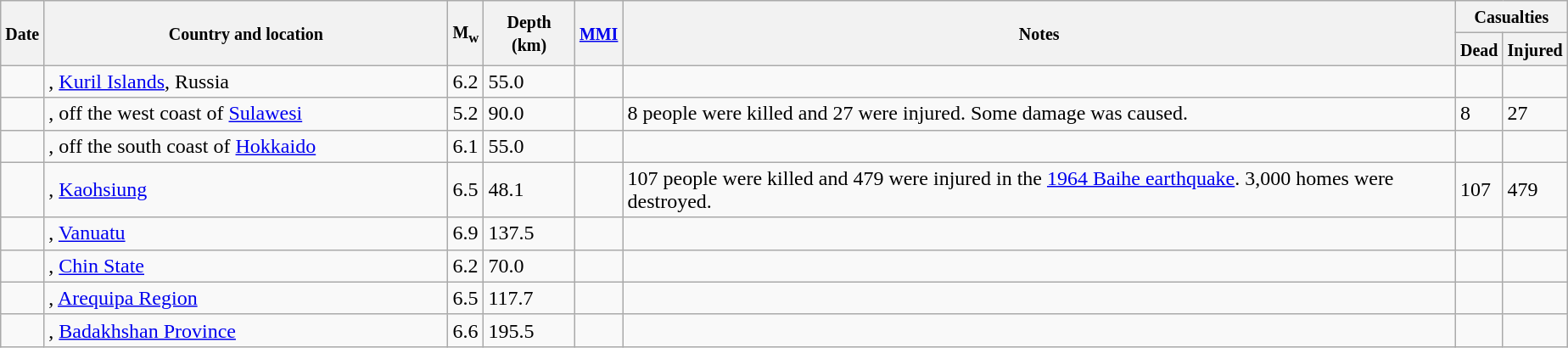<table class="wikitable sortable sort-under" style="border:1px black; margin-left:1em;">
<tr>
<th rowspan="2"><small>Date</small></th>
<th rowspan="2" style="width: 310px"><small>Country and location</small></th>
<th rowspan="2"><small>M<sub>w</sub></small></th>
<th rowspan="2"><small>Depth (km)</small></th>
<th rowspan="2"><small><a href='#'>MMI</a></small></th>
<th rowspan="2" class="unsortable"><small>Notes</small></th>
<th colspan="2"><small>Casualties</small></th>
</tr>
<tr>
<th><small>Dead</small></th>
<th><small>Injured</small></th>
</tr>
<tr>
<td></td>
<td>, <a href='#'>Kuril Islands</a>, Russia</td>
<td>6.2</td>
<td>55.0</td>
<td></td>
<td></td>
<td></td>
<td></td>
</tr>
<tr>
<td></td>
<td>, off the west coast of <a href='#'>Sulawesi</a></td>
<td>5.2</td>
<td>90.0</td>
<td></td>
<td>8 people were killed and 27 were injured. Some damage was caused.</td>
<td>8</td>
<td>27</td>
</tr>
<tr>
<td></td>
<td>, off the south coast of <a href='#'>Hokkaido</a></td>
<td>6.1</td>
<td>55.0</td>
<td></td>
<td></td>
<td></td>
<td></td>
</tr>
<tr>
<td></td>
<td>, <a href='#'>Kaohsiung</a></td>
<td>6.5</td>
<td>48.1</td>
<td></td>
<td>107 people were killed and 479 were injured in the <a href='#'>1964 Baihe earthquake</a>. 3,000 homes were destroyed.</td>
<td>107</td>
<td>479</td>
</tr>
<tr>
<td></td>
<td>, <a href='#'>Vanuatu</a></td>
<td>6.9</td>
<td>137.5</td>
<td></td>
<td></td>
<td></td>
<td></td>
</tr>
<tr>
<td></td>
<td>, <a href='#'>Chin State</a></td>
<td>6.2</td>
<td>70.0</td>
<td></td>
<td></td>
<td></td>
<td></td>
</tr>
<tr>
<td></td>
<td>, <a href='#'>Arequipa Region</a></td>
<td>6.5</td>
<td>117.7</td>
<td></td>
<td></td>
<td></td>
<td></td>
</tr>
<tr>
<td></td>
<td>, <a href='#'>Badakhshan Province</a></td>
<td>6.6</td>
<td>195.5</td>
<td></td>
<td></td>
<td></td>
<td></td>
</tr>
</table>
